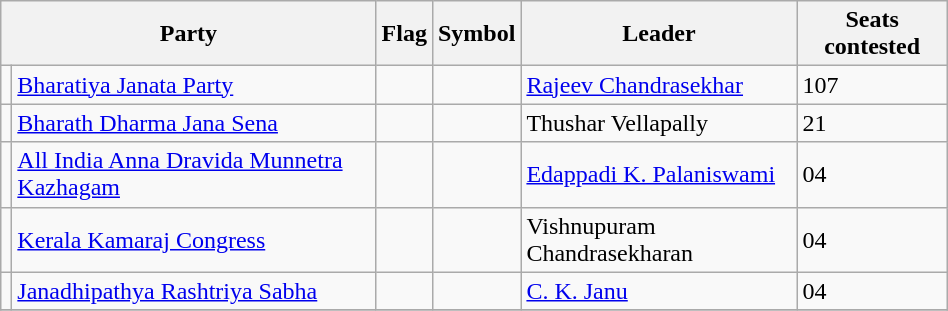<table class="wikitable" width="50%">
<tr>
<th colspan="2">Party</th>
<th>Flag</th>
<th>Symbol</th>
<th>Leader</th>
<th>Seats contested</th>
</tr>
<tr>
<td></td>
<td><a href='#'>Bharatiya Janata Party</a></td>
<td></td>
<td></td>
<td><a href='#'>Rajeev Chandrasekhar</a></td>
<td>107</td>
</tr>
<tr>
<td></td>
<td><a href='#'>Bharath Dharma Jana Sena</a></td>
<td></td>
<td></td>
<td>Thushar Vellapally</td>
<td>21</td>
</tr>
<tr>
<td></td>
<td><a href='#'>All India Anna Dravida Munnetra Kazhagam</a></td>
<td></td>
<td></td>
<td><a href='#'>Edappadi K. Palaniswami</a></td>
<td>04</td>
</tr>
<tr>
<td></td>
<td><a href='#'>Kerala Kamaraj Congress</a></td>
<td></td>
<td></td>
<td>Vishnupuram Chandrasekharan</td>
<td>04</td>
</tr>
<tr>
<td></td>
<td><a href='#'>Janadhipathya Rashtriya Sabha</a></td>
<td></td>
<td></td>
<td><a href='#'>C. K. Janu</a></td>
<td>04</td>
</tr>
<tr>
</tr>
</table>
